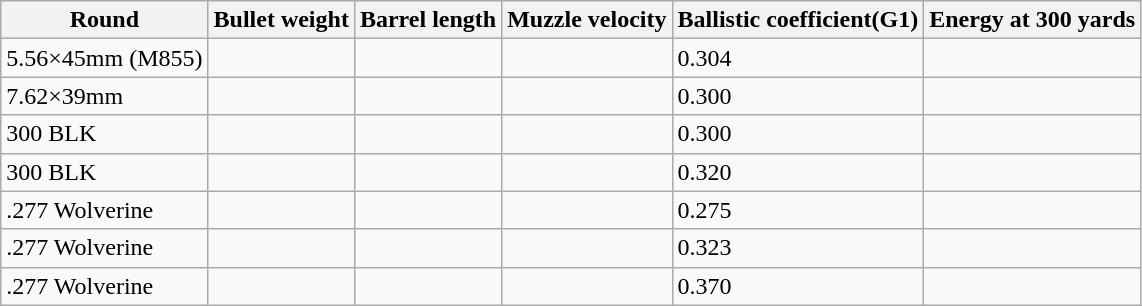<table class="wikitable">
<tr>
<th>Round</th>
<th>Bullet weight</th>
<th>Barrel length</th>
<th>Muzzle velocity</th>
<th>Ballistic coefficient(G1)</th>
<th>Energy at 300 yards</th>
</tr>
<tr>
<td>5.56×45mm (M855)</td>
<td></td>
<td></td>
<td></td>
<td>0.304</td>
<td></td>
</tr>
<tr>
<td>7.62×39mm</td>
<td></td>
<td></td>
<td></td>
<td>0.300</td>
<td></td>
</tr>
<tr>
<td>300 BLK</td>
<td></td>
<td></td>
<td></td>
<td>0.300</td>
<td></td>
</tr>
<tr>
<td>300 BLK</td>
<td></td>
<td></td>
<td></td>
<td>0.320</td>
<td></td>
</tr>
<tr>
<td>.277 Wolverine</td>
<td></td>
<td></td>
<td></td>
<td>0.275</td>
<td></td>
</tr>
<tr>
<td>.277 Wolverine</td>
<td></td>
<td></td>
<td></td>
<td>0.323</td>
<td></td>
</tr>
<tr>
<td>.277 Wolverine</td>
<td></td>
<td></td>
<td></td>
<td>0.370</td>
<td></td>
</tr>
</table>
